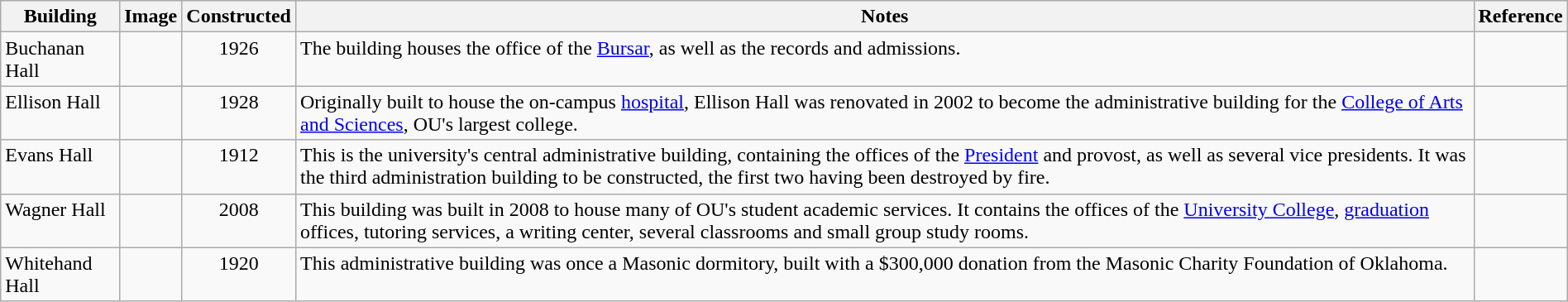<table class="wikitable sortable" style="width:100%">
<tr>
<th width="*">Building</th>
<th width="*" class="unsortable">Image</th>
<th width="*">Constructed</th>
<th width="*" class="unsortable">Notes</th>
<th wdith="*" class="unsortable">Reference</th>
</tr>
<tr valign="top">
<td>Buchanan Hall</td>
<td align="center"></td>
<td align="center">1926</td>
<td>The building houses the office of the <a href='#'>Bursar</a>, as well as the records and admissions.</td>
<td align="center"></td>
</tr>
<tr valign="top">
<td>Ellison Hall</td>
<td align="center"></td>
<td align="center">1928</td>
<td>Originally built to house the on-campus <a href='#'>hospital</a>, Ellison Hall was renovated in 2002 to become the administrative building for the <a href='#'>College of Arts and Sciences</a>, OU's largest college.</td>
<td align="center"></td>
</tr>
<tr valign="top">
<td>Evans Hall</td>
<td align="center"></td>
<td align="center">1912</td>
<td>This is the university's central administrative building, containing the offices of the <a href='#'>President</a> and provost, as well as several vice presidents. It was the third administration building to be constructed, the first two having been destroyed by fire.</td>
<td align="center"></td>
</tr>
<tr valign="top">
<td>Wagner Hall</td>
<td align="center"></td>
<td align="center">2008</td>
<td>This building was built in 2008 to house many of OU's student academic services. It contains the offices of the <a href='#'>University College</a>, <a href='#'>graduation</a> offices, tutoring services, a writing center, several classrooms and small group study rooms.</td>
<td align="center"></td>
</tr>
<tr valign="top">
<td>Whitehand Hall</td>
<td align="center"></td>
<td align="center">1920</td>
<td>This administrative building was once a Masonic dormitory, built with a $300,000 donation from the Masonic Charity Foundation of Oklahoma.</td>
<td align="center"></td>
</tr>
</table>
